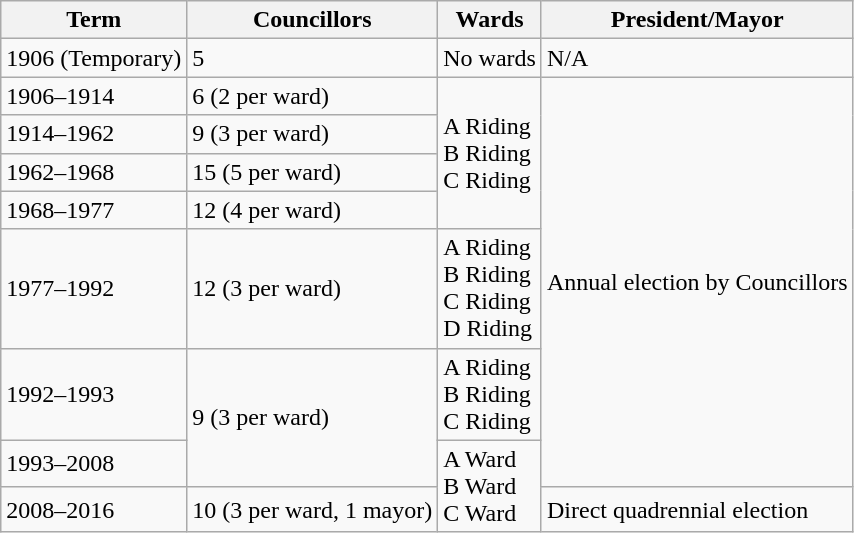<table class="wikitable">
<tr>
<th>Term</th>
<th>Councillors</th>
<th>Wards</th>
<th>President/Mayor</th>
</tr>
<tr>
<td>1906 (Temporary)</td>
<td>5</td>
<td>No wards</td>
<td>N/A</td>
</tr>
<tr>
<td>1906–1914</td>
<td>6 (2 per ward)</td>
<td rowspan=4>A Riding<br>B Riding<br>C Riding</td>
<td rowspan=7>Annual election by Councillors</td>
</tr>
<tr>
<td>1914–1962</td>
<td>9 (3 per ward)</td>
</tr>
<tr>
<td>1962–1968</td>
<td>15 (5 per ward)</td>
</tr>
<tr>
<td>1968–1977</td>
<td>12 (4 per ward)</td>
</tr>
<tr>
<td>1977–1992</td>
<td>12 (3 per ward)</td>
<td>A Riding<br>B Riding<br>C Riding<br>D Riding</td>
</tr>
<tr>
<td>1992–1993</td>
<td rowspan=2>9 (3 per ward)</td>
<td>A Riding<br>B Riding<br>C Riding</td>
</tr>
<tr>
<td>1993–2008</td>
<td rowspan=2>A Ward<br>B Ward<br>C Ward</td>
</tr>
<tr>
<td>2008–2016</td>
<td>10 (3 per ward, 1 mayor)</td>
<td>Direct quadrennial election</td>
</tr>
</table>
